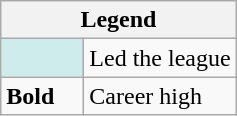<table class="wikitable mw-collapsible mw-collapsed">
<tr>
<th colspan="2">Legend</th>
</tr>
<tr>
<td style="background:#cfecec; width:3em;"></td>
<td>Led the league</td>
</tr>
<tr>
<td><strong>Bold</strong></td>
<td>Career high</td>
</tr>
</table>
